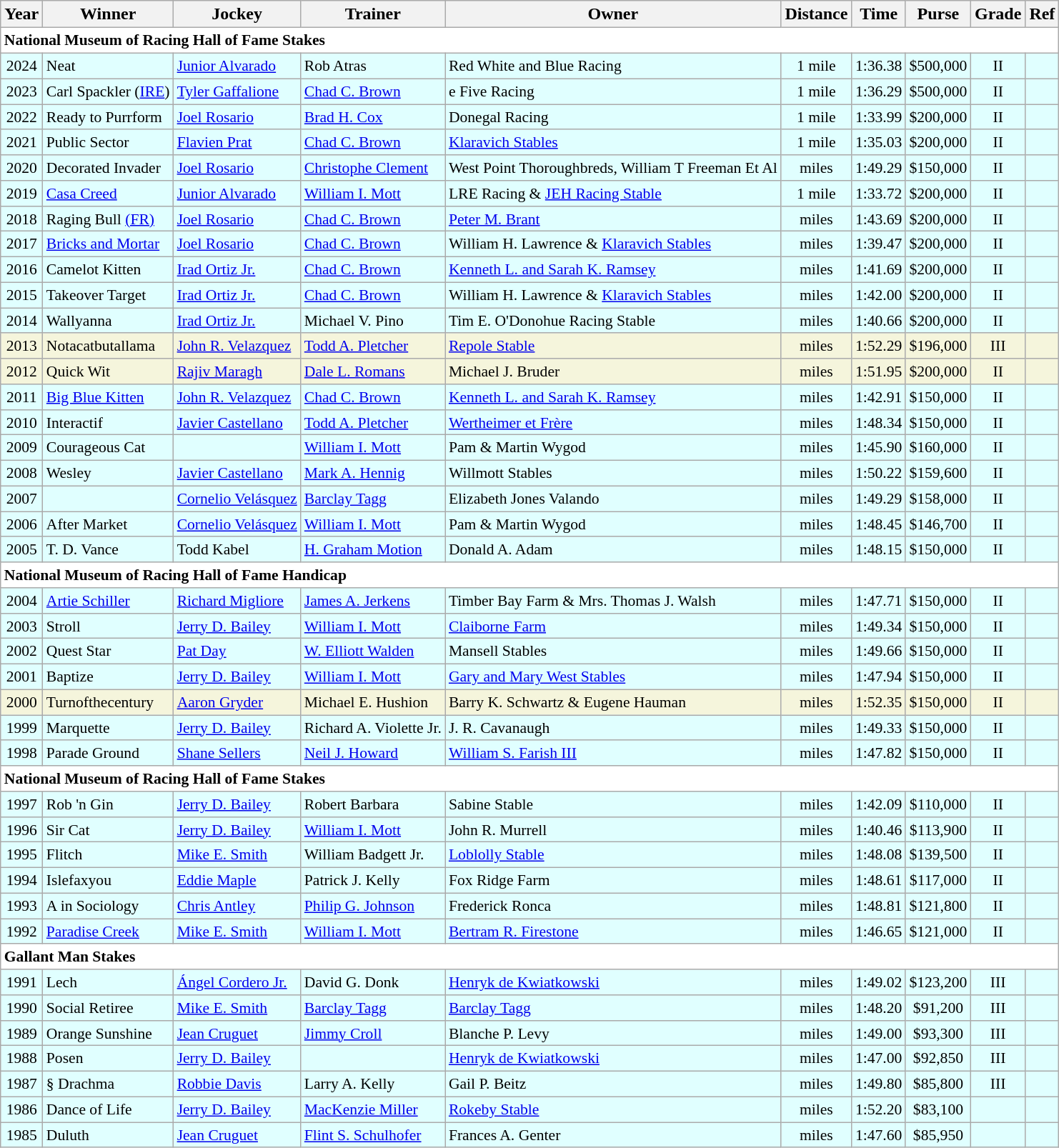<table class="wikitable sortable">
<tr>
<th>Year</th>
<th>Winner</th>
<th>Jockey</th>
<th>Trainer</th>
<th>Owner</th>
<th>Distance</th>
<th>Time</th>
<th>Purse</th>
<th>Grade</th>
<th>Ref</th>
</tr>
<tr style="font-size:90%; background-color:white">
<td align="left" colspan=10><strong>National Museum of Racing Hall of Fame Stakes</strong></td>
</tr>
<tr style="font-size:90%; background-color:lightcyan">
<td align=center>2024</td>
<td>Neat</td>
<td><a href='#'>Junior Alvarado</a></td>
<td>Rob Atras</td>
<td>Red White and Blue Racing</td>
<td align=center>1 mile</td>
<td align=center>1:36.38</td>
<td align=center>$500,000</td>
<td align=center>II</td>
<td></td>
</tr>
<tr style="font-size:90%; background-color:lightcyan">
<td align=center>2023</td>
<td>Carl Spackler (<a href='#'>IRE</a>)</td>
<td><a href='#'>Tyler Gaffalione</a></td>
<td><a href='#'>Chad C. Brown</a></td>
<td>e Five Racing</td>
<td align=center>1 mile</td>
<td align=center>1:36.29</td>
<td align=center>$500,000</td>
<td align=center>II</td>
<td></td>
</tr>
<tr style="font-size:90%; background-color:lightcyan">
<td align=center>2022</td>
<td>Ready to Purrform</td>
<td><a href='#'>Joel Rosario</a></td>
<td><a href='#'>Brad H. Cox</a></td>
<td>Donegal Racing</td>
<td align=center>1 mile</td>
<td align=center>1:33.99</td>
<td align=center>$200,000</td>
<td align=center>II</td>
<td></td>
</tr>
<tr style="font-size:90%; background-color:lightcyan">
<td align=center>2021</td>
<td>Public Sector</td>
<td><a href='#'>Flavien Prat</a></td>
<td><a href='#'>Chad C. Brown</a></td>
<td><a href='#'>Klaravich Stables</a></td>
<td align=center>1 mile</td>
<td align=center>1:35.03</td>
<td align=center>$200,000</td>
<td align=center>II</td>
<td></td>
</tr>
<tr style="font-size:90%; background-color:lightcyan">
<td align=center>2020</td>
<td>Decorated Invader</td>
<td><a href='#'>Joel Rosario</a></td>
<td><a href='#'>Christophe Clement</a></td>
<td>West Point Thoroughbreds, William T Freeman Et Al</td>
<td align=center> miles</td>
<td align=center>1:49.29</td>
<td align=center>$150,000</td>
<td align=center>II</td>
<td></td>
</tr>
<tr style="font-size:90%; background-color:lightcyan">
<td align=center>2019</td>
<td><a href='#'>Casa Creed</a></td>
<td><a href='#'>Junior Alvarado</a></td>
<td><a href='#'>William I. Mott</a></td>
<td>LRE Racing & <a href='#'>JEH Racing Stable</a></td>
<td align=center>1 mile</td>
<td align=center>1:33.72</td>
<td align=center>$200,000</td>
<td align=center>II</td>
<td></td>
</tr>
<tr style="font-size:90%; background-color:lightcyan">
<td align=center>2018</td>
<td>Raging Bull <a href='#'>(FR)</a></td>
<td><a href='#'>Joel Rosario</a></td>
<td><a href='#'>Chad C. Brown</a></td>
<td><a href='#'>Peter M. Brant</a></td>
<td align=center> miles</td>
<td align=center>1:43.69</td>
<td align=center>$200,000</td>
<td align=center>II</td>
<td></td>
</tr>
<tr style="font-size:90%; background-color:lightcyan">
<td align=center>2017</td>
<td><a href='#'>Bricks and Mortar</a></td>
<td><a href='#'>Joel Rosario</a></td>
<td><a href='#'>Chad C. Brown</a></td>
<td>William H. Lawrence & <a href='#'>Klaravich Stables</a></td>
<td align=center> miles</td>
<td align=center>1:39.47</td>
<td align=center>$200,000</td>
<td align=center>II</td>
<td></td>
</tr>
<tr style="font-size:90%; background-color:lightcyan">
<td align=center>2016</td>
<td>Camelot Kitten</td>
<td><a href='#'>Irad Ortiz Jr.</a></td>
<td><a href='#'>Chad C. Brown</a></td>
<td><a href='#'>Kenneth L. and Sarah K. Ramsey</a></td>
<td align=center> miles</td>
<td align=center>1:41.69</td>
<td align=center>$200,000</td>
<td align=center>II</td>
<td></td>
</tr>
<tr style="font-size:90%; background-color:lightcyan">
<td align=center>2015</td>
<td>Takeover Target</td>
<td><a href='#'>Irad Ortiz Jr.</a></td>
<td><a href='#'>Chad C. Brown</a></td>
<td>William H. Lawrence & <a href='#'>Klaravich Stables</a></td>
<td align=center> miles</td>
<td align=center>1:42.00</td>
<td align=center>$200,000</td>
<td align=center>II</td>
<td></td>
</tr>
<tr style="font-size:90%; background-color:lightcyan">
<td align=center>2014</td>
<td>Wallyanna</td>
<td><a href='#'>Irad Ortiz Jr.</a></td>
<td>Michael V. Pino</td>
<td>Tim E. O'Donohue Racing Stable</td>
<td align=center> miles</td>
<td align=center>1:40.66</td>
<td align=center>$200,000</td>
<td align=center>II</td>
<td></td>
</tr>
<tr style="font-size:90%; background-color:beige">
<td align=center>2013</td>
<td>Notacatbutallama</td>
<td><a href='#'>John R. Velazquez</a></td>
<td><a href='#'>Todd A. Pletcher</a></td>
<td><a href='#'>Repole Stable</a></td>
<td align=center> miles</td>
<td align=center>1:52.29</td>
<td align=center>$196,000</td>
<td align=center>III</td>
<td></td>
</tr>
<tr style="font-size:90%; background-color:beige">
<td align=center>2012</td>
<td>Quick Wit</td>
<td><a href='#'>Rajiv Maragh</a></td>
<td><a href='#'>Dale L. Romans</a></td>
<td>Michael J. Bruder</td>
<td align=center> miles</td>
<td align=center>1:51.95</td>
<td align=center>$200,000</td>
<td align=center>II</td>
<td></td>
</tr>
<tr style="font-size:90%; background-color:lightcyan">
<td align=center>2011</td>
<td><a href='#'>Big Blue Kitten</a></td>
<td><a href='#'>John R. Velazquez</a></td>
<td><a href='#'>Chad C. Brown</a></td>
<td><a href='#'>Kenneth L. and Sarah K. Ramsey</a></td>
<td align=center> miles</td>
<td align=center>1:42.91</td>
<td align=center>$150,000</td>
<td align=center>II</td>
<td></td>
</tr>
<tr style="font-size:90%; background-color:lightcyan">
<td align=center>2010</td>
<td>Interactif</td>
<td><a href='#'>Javier Castellano</a></td>
<td><a href='#'>Todd A. Pletcher</a></td>
<td><a href='#'>Wertheimer et Frère</a></td>
<td align=center> miles</td>
<td align=center>1:48.34</td>
<td align=center>$150,000</td>
<td align=center>II</td>
<td></td>
</tr>
<tr style="font-size:90%; background-color:lightcyan">
<td align=center>2009</td>
<td>Courageous Cat</td>
<td></td>
<td><a href='#'>William I. Mott</a></td>
<td>Pam & Martin Wygod</td>
<td align=center> miles</td>
<td align=center>1:45.90</td>
<td align=center>$160,000</td>
<td align=center>II</td>
<td></td>
</tr>
<tr style="font-size:90%; background-color:lightcyan">
<td align=center>2008</td>
<td>Wesley</td>
<td><a href='#'>Javier Castellano</a></td>
<td><a href='#'>Mark A. Hennig</a></td>
<td>Willmott Stables</td>
<td align=center> miles</td>
<td align=center>1:50.22</td>
<td align=center>$159,600</td>
<td align=center>II</td>
<td></td>
</tr>
<tr style="font-size:90%; background-color:lightcyan">
<td align=center>2007</td>
<td></td>
<td><a href='#'>Cornelio Velásquez</a></td>
<td><a href='#'>Barclay Tagg</a></td>
<td>Elizabeth Jones Valando</td>
<td align=center> miles</td>
<td align=center>1:49.29</td>
<td align=center>$158,000</td>
<td align=center>II</td>
<td></td>
</tr>
<tr style="font-size:90%; background-color:lightcyan">
<td align=center>2006</td>
<td>After Market</td>
<td><a href='#'>Cornelio Velásquez</a></td>
<td><a href='#'>William I. Mott</a></td>
<td>Pam & Martin Wygod</td>
<td align=center> miles</td>
<td align=center>1:48.45</td>
<td align=center>$146,700</td>
<td align=center>II</td>
<td></td>
</tr>
<tr style="font-size:90%; background-color:lightcyan">
<td align=center>2005</td>
<td>T. D. Vance</td>
<td>Todd Kabel</td>
<td><a href='#'>H. Graham Motion</a></td>
<td>Donald A. Adam</td>
<td align=center> miles</td>
<td align=center>1:48.15</td>
<td align=center>$150,000</td>
<td align=center>II</td>
<td></td>
</tr>
<tr style="font-size:90%; background-color:white">
<td align="left" colspan=10><strong>National Museum of Racing Hall of Fame Handicap </strong></td>
</tr>
<tr style="font-size:90%; background-color:lightcyan">
<td align=center>2004</td>
<td><a href='#'>Artie Schiller</a></td>
<td><a href='#'>Richard Migliore</a></td>
<td><a href='#'>James A. Jerkens</a></td>
<td>Timber Bay Farm & Mrs. Thomas J. Walsh</td>
<td align=center> miles</td>
<td align=center>1:47.71</td>
<td align=center>$150,000</td>
<td align=center>II</td>
<td></td>
</tr>
<tr style="font-size:90%; background-color:lightcyan">
<td align=center>2003</td>
<td>Stroll</td>
<td><a href='#'>Jerry D. Bailey</a></td>
<td><a href='#'>William I. Mott</a></td>
<td><a href='#'>Claiborne Farm</a></td>
<td align=center> miles</td>
<td align=center>1:49.34</td>
<td align=center>$150,000</td>
<td align=center>II</td>
<td></td>
</tr>
<tr style="font-size:90%; background-color:lightcyan">
<td align=center>2002</td>
<td>Quest Star</td>
<td><a href='#'>Pat Day</a></td>
<td><a href='#'>W. Elliott Walden</a></td>
<td>Mansell Stables</td>
<td align=center> miles</td>
<td align=center>1:49.66</td>
<td align=center>$150,000</td>
<td align=center>II</td>
<td></td>
</tr>
<tr style="font-size:90%; background-color:lightcyan">
<td align=center>2001</td>
<td>Baptize</td>
<td><a href='#'>Jerry D. Bailey</a></td>
<td><a href='#'>William I. Mott</a></td>
<td><a href='#'>Gary and Mary West Stables</a></td>
<td align=center> miles</td>
<td align=center>1:47.94</td>
<td align=center>$150,000</td>
<td align=center>II</td>
<td></td>
</tr>
<tr style="font-size:90%; background-color:beige">
<td align=center>2000</td>
<td>Turnofthecentury</td>
<td><a href='#'>Aaron Gryder</a></td>
<td>Michael E. Hushion</td>
<td>Barry K. Schwartz & Eugene Hauman</td>
<td align=center> miles</td>
<td align=center>1:52.35</td>
<td align=center>$150,000</td>
<td align=center>II</td>
<td></td>
</tr>
<tr style="font-size:90%; background-color:lightcyan">
<td align=center>1999</td>
<td>Marquette</td>
<td><a href='#'>Jerry D. Bailey</a></td>
<td>Richard A. Violette Jr.</td>
<td>J. R. Cavanaugh</td>
<td align=center> miles</td>
<td align=center>1:49.33</td>
<td align=center>$150,000</td>
<td align=center>II</td>
<td></td>
</tr>
<tr style="font-size:90%; background-color:lightcyan">
<td align=center>1998</td>
<td>Parade Ground</td>
<td><a href='#'>Shane Sellers</a></td>
<td><a href='#'>Neil J. Howard</a></td>
<td><a href='#'>William S. Farish III</a></td>
<td align=center> miles</td>
<td align=center>1:47.82</td>
<td align=center>$150,000</td>
<td align=center>II</td>
<td></td>
</tr>
<tr style="font-size:90%; background-color:white">
<td align="left" colspan=10><strong>National Museum of Racing Hall of Fame Stakes</strong></td>
</tr>
<tr style="font-size:90%; background-color:lightcyan">
<td align=center>1997</td>
<td>Rob 'n Gin</td>
<td><a href='#'>Jerry D. Bailey</a></td>
<td>Robert Barbara</td>
<td>Sabine Stable</td>
<td align=center> miles</td>
<td align=center>1:42.09</td>
<td align=center>$110,000</td>
<td align=center>II</td>
<td></td>
</tr>
<tr style="font-size:90%; background-color:lightcyan">
<td align=center>1996</td>
<td>Sir Cat</td>
<td><a href='#'>Jerry D. Bailey</a></td>
<td><a href='#'>William I. Mott</a></td>
<td>John R. Murrell</td>
<td align=center> miles</td>
<td align=center>1:40.46</td>
<td align=center>$113,900</td>
<td align=center>II</td>
<td></td>
</tr>
<tr style="font-size:90%; background-color:lightcyan">
<td align=center>1995</td>
<td>Flitch</td>
<td><a href='#'>Mike E. Smith</a></td>
<td>William Badgett Jr.</td>
<td><a href='#'>Loblolly Stable</a></td>
<td align=center> miles</td>
<td align=center>1:48.08</td>
<td align=center>$139,500</td>
<td align=center>II</td>
<td></td>
</tr>
<tr style="font-size:90%; background-color:lightcyan">
<td align=center>1994</td>
<td>Islefaxyou</td>
<td><a href='#'>Eddie Maple</a></td>
<td>Patrick J. Kelly</td>
<td>Fox Ridge Farm</td>
<td align=center> miles</td>
<td align=center>1:48.61</td>
<td align=center>$117,000</td>
<td align=center>II</td>
<td></td>
</tr>
<tr style="font-size:90%; background-color:lightcyan">
<td align=center>1993</td>
<td>A in Sociology</td>
<td><a href='#'>Chris Antley</a></td>
<td><a href='#'>Philip G. Johnson</a></td>
<td>Frederick Ronca</td>
<td align=center> miles</td>
<td align=center>1:48.81</td>
<td align=center>$121,800</td>
<td align=center>II</td>
<td></td>
</tr>
<tr style="font-size:90%; background-color:lightcyan">
<td align=center>1992</td>
<td><a href='#'>Paradise Creek</a></td>
<td><a href='#'>Mike E. Smith</a></td>
<td><a href='#'>William I. Mott</a></td>
<td><a href='#'>Bertram R. Firestone</a></td>
<td align=center> miles</td>
<td align=center>1:46.65</td>
<td align=center>$121,000</td>
<td align=center>II</td>
<td></td>
</tr>
<tr style="font-size:90%; background-color:white">
<td align="left" colspan=10><strong>Gallant Man Stakes</strong></td>
</tr>
<tr style="font-size:90%; background-color:lightcyan">
<td align=center>1991</td>
<td>Lech</td>
<td><a href='#'>Ángel Cordero Jr.</a></td>
<td>David G. Donk</td>
<td><a href='#'>Henryk de Kwiatkowski</a></td>
<td align=center> miles</td>
<td align=center>1:49.02</td>
<td align=center>$123,200</td>
<td align=center>III</td>
<td></td>
</tr>
<tr style="font-size:90%; background-color:lightcyan">
<td align=center>1990</td>
<td>Social Retiree</td>
<td><a href='#'>Mike E. Smith</a></td>
<td><a href='#'>Barclay Tagg</a></td>
<td><a href='#'>Barclay Tagg</a></td>
<td align=center> miles</td>
<td align=center>1:48.20</td>
<td align=center>$91,200</td>
<td align=center>III</td>
<td></td>
</tr>
<tr style="font-size:90%; background-color:lightcyan">
<td align=center>1989</td>
<td>Orange Sunshine</td>
<td><a href='#'>Jean Cruguet</a></td>
<td><a href='#'>Jimmy Croll</a></td>
<td>Blanche P. Levy</td>
<td align=center> miles</td>
<td align=center>1:49.00</td>
<td align=center>$93,300</td>
<td align=center>III</td>
<td></td>
</tr>
<tr style="font-size:90%; background-color:lightcyan">
<td align=center>1988</td>
<td>Posen</td>
<td><a href='#'>Jerry D. Bailey</a></td>
<td></td>
<td><a href='#'>Henryk de Kwiatkowski</a></td>
<td align=center> miles</td>
<td align=center>1:47.00</td>
<td align=center>$92,850</td>
<td align=center>III</td>
<td></td>
</tr>
<tr style="font-size:90%; background-color:lightcyan">
<td align=center>1987</td>
<td>§ Drachma</td>
<td><a href='#'>Robbie Davis</a></td>
<td>Larry A. Kelly</td>
<td>Gail P. Beitz</td>
<td align=center> miles</td>
<td align=center>1:49.80</td>
<td align=center>$85,800</td>
<td align=center>III</td>
<td></td>
</tr>
<tr style="font-size:90%; background-color:lightcyan">
<td align=center>1986</td>
<td>Dance of Life</td>
<td><a href='#'>Jerry D. Bailey</a></td>
<td><a href='#'>MacKenzie Miller</a></td>
<td><a href='#'>Rokeby Stable</a></td>
<td align=center> miles</td>
<td align=center>1:52.20</td>
<td align=center>$83,100</td>
<td align=center></td>
<td></td>
</tr>
<tr style="font-size:90%; background-color:lightcyan">
<td align=center>1985</td>
<td>Duluth</td>
<td><a href='#'>Jean Cruguet</a></td>
<td><a href='#'>Flint S. Schulhofer</a></td>
<td>Frances A. Genter</td>
<td align=center> miles</td>
<td align=center>1:47.60</td>
<td align=center>$85,950</td>
<td align=center></td>
<td></td>
</tr>
</table>
